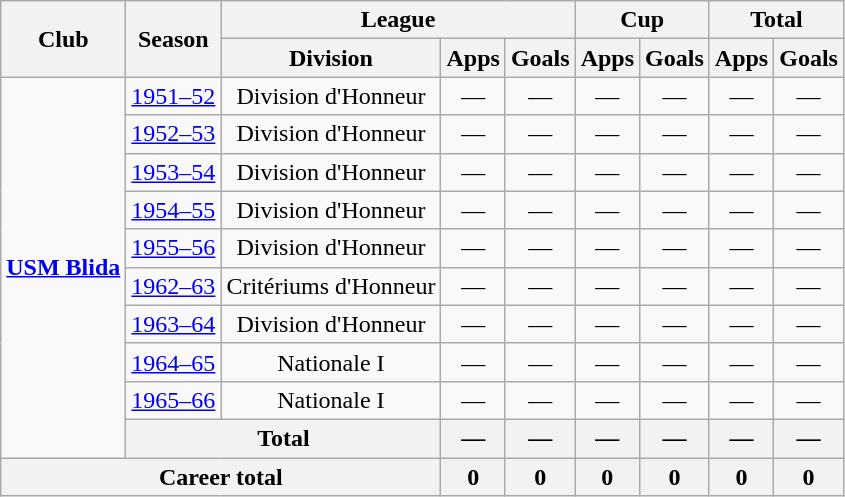<table class="wikitable" style="text-align: center">
<tr>
<th rowspan="2">Club</th>
<th rowspan="2">Season</th>
<th colspan="3">League</th>
<th colspan="2">Cup</th>
<th colspan="2">Total</th>
</tr>
<tr>
<th>Division</th>
<th>Apps</th>
<th>Goals</th>
<th>Apps</th>
<th>Goals</th>
<th>Apps</th>
<th>Goals</th>
</tr>
<tr>
<td rowspan="10" valign="center"><strong><a href='#'>USM Blida</a></strong></td>
<td><a href='#'>1951–52</a></td>
<td>Division d'Honneur</td>
<td>—</td>
<td>—</td>
<td>—</td>
<td>—</td>
<td>—</td>
<td>—</td>
</tr>
<tr>
<td><a href='#'>1952–53</a></td>
<td>Division d'Honneur</td>
<td>—</td>
<td>—</td>
<td>—</td>
<td>—</td>
<td>—</td>
<td>—</td>
</tr>
<tr>
<td><a href='#'>1953–54</a></td>
<td>Division d'Honneur</td>
<td>—</td>
<td>—</td>
<td>—</td>
<td>—</td>
<td>—</td>
<td>—</td>
</tr>
<tr>
<td><a href='#'>1954–55</a></td>
<td>Division d'Honneur</td>
<td>—</td>
<td>—</td>
<td>—</td>
<td>—</td>
<td>—</td>
<td>—</td>
</tr>
<tr>
<td><a href='#'>1955–56</a></td>
<td>Division d'Honneur</td>
<td>—</td>
<td>—</td>
<td>—</td>
<td>—</td>
<td>—</td>
<td>—</td>
</tr>
<tr>
<td><a href='#'>1962–63</a></td>
<td>Critériums d'Honneur</td>
<td>—</td>
<td>—</td>
<td>—</td>
<td>—</td>
<td>—</td>
<td>—</td>
</tr>
<tr>
<td><a href='#'>1963–64</a></td>
<td>Division d'Honneur</td>
<td>—</td>
<td>—</td>
<td>—</td>
<td>—</td>
<td>—</td>
<td>—</td>
</tr>
<tr>
<td><a href='#'>1964–65</a></td>
<td>Nationale I</td>
<td>—</td>
<td>—</td>
<td>—</td>
<td>—</td>
<td>—</td>
<td>—</td>
</tr>
<tr>
<td><a href='#'>1965–66</a></td>
<td>Nationale I</td>
<td>—</td>
<td>—</td>
<td>—</td>
<td>—</td>
<td>—</td>
<td>—</td>
</tr>
<tr>
<th colspan="2">Total</th>
<th>—</th>
<th>—</th>
<th>—</th>
<th>—</th>
<th>—</th>
<th>—</th>
</tr>
<tr>
<th colspan="3">Career total</th>
<th>0</th>
<th>0</th>
<th>0</th>
<th>0</th>
<th>0</th>
<th>0</th>
</tr>
</table>
